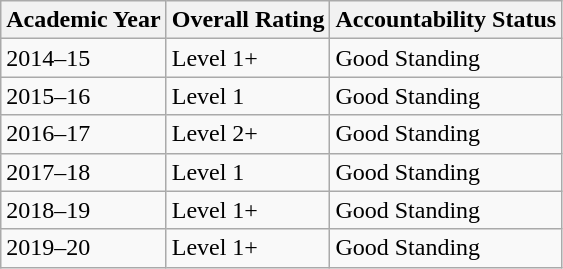<table class="wikitable">
<tr>
<th>Academic Year</th>
<th>Overall Rating</th>
<th>Accountability Status</th>
</tr>
<tr>
<td>2014–15</td>
<td>Level 1+</td>
<td>Good Standing</td>
</tr>
<tr>
<td>2015–16</td>
<td>Level 1</td>
<td>Good Standing</td>
</tr>
<tr>
<td>2016–17</td>
<td>Level 2+</td>
<td>Good Standing</td>
</tr>
<tr>
<td>2017–18</td>
<td>Level 1</td>
<td>Good Standing</td>
</tr>
<tr>
<td>2018–19</td>
<td>Level 1+</td>
<td>Good Standing</td>
</tr>
<tr>
<td>2019–20</td>
<td>Level 1+</td>
<td>Good Standing</td>
</tr>
</table>
